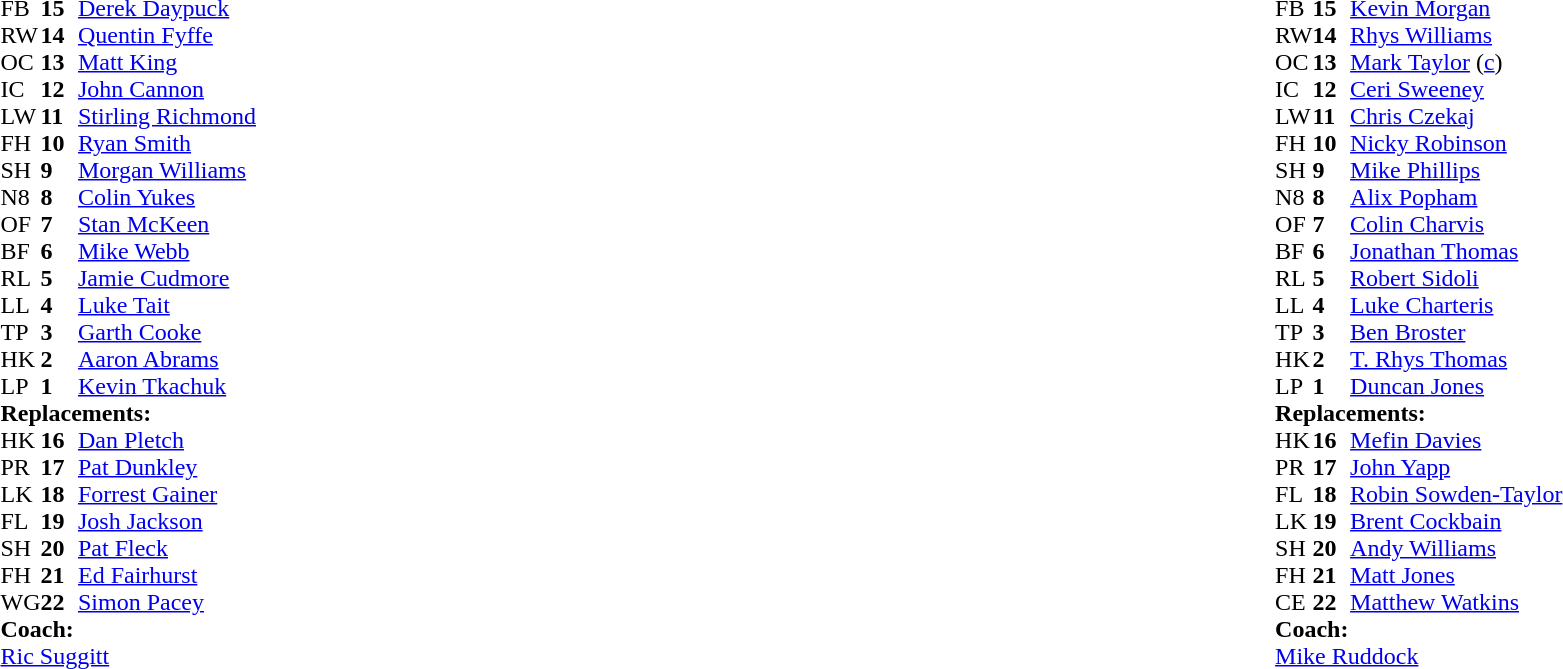<table style="width:100%">
<tr>
<td style="vertical-align:top;width:50%"><br><table cellspacing="0" cellpadding="0">
<tr>
<th width="25"></th>
<th width="25"></th>
</tr>
<tr>
<td>FB</td>
<td><strong>15</strong></td>
<td><a href='#'>Derek Daypuck</a></td>
</tr>
<tr>
<td>RW</td>
<td><strong>14</strong></td>
<td><a href='#'>Quentin Fyffe</a></td>
</tr>
<tr>
<td>OC</td>
<td><strong>13</strong></td>
<td><a href='#'>Matt King</a></td>
</tr>
<tr>
<td>IC</td>
<td><strong>12</strong></td>
<td><a href='#'>John Cannon</a></td>
</tr>
<tr>
<td>LW</td>
<td><strong>11</strong></td>
<td><a href='#'>Stirling Richmond</a></td>
</tr>
<tr>
<td>FH</td>
<td><strong>10</strong></td>
<td><a href='#'>Ryan Smith</a></td>
</tr>
<tr>
<td>SH</td>
<td><strong>9</strong></td>
<td><a href='#'>Morgan Williams</a></td>
</tr>
<tr>
<td>N8</td>
<td><strong>8</strong></td>
<td><a href='#'>Colin Yukes</a></td>
</tr>
<tr>
<td>OF</td>
<td><strong>7</strong></td>
<td><a href='#'>Stan McKeen</a></td>
</tr>
<tr>
<td>BF</td>
<td><strong>6</strong></td>
<td><a href='#'>Mike Webb</a></td>
</tr>
<tr>
<td>RL</td>
<td><strong>5</strong></td>
<td><a href='#'>Jamie Cudmore</a></td>
</tr>
<tr>
<td>LL</td>
<td><strong>4</strong></td>
<td><a href='#'>Luke Tait</a></td>
</tr>
<tr>
<td>TP</td>
<td><strong>3</strong></td>
<td><a href='#'>Garth Cooke</a></td>
</tr>
<tr>
<td>HK</td>
<td><strong>2</strong></td>
<td><a href='#'>Aaron Abrams</a></td>
</tr>
<tr>
<td>LP</td>
<td><strong>1</strong></td>
<td><a href='#'>Kevin Tkachuk</a></td>
</tr>
<tr>
<td colspan="3"><strong>Replacements:</strong></td>
</tr>
<tr>
<td>HK</td>
<td><strong>16</strong></td>
<td><a href='#'>Dan Pletch</a></td>
</tr>
<tr>
<td>PR</td>
<td><strong>17</strong></td>
<td><a href='#'>Pat Dunkley</a></td>
</tr>
<tr>
<td>LK</td>
<td><strong>18</strong></td>
<td><a href='#'>Forrest Gainer</a></td>
</tr>
<tr>
<td>FL</td>
<td><strong>19</strong></td>
<td><a href='#'>Josh Jackson</a></td>
</tr>
<tr>
<td>SH</td>
<td><strong>20</strong></td>
<td><a href='#'>Pat Fleck</a></td>
</tr>
<tr>
<td>FH</td>
<td><strong>21</strong></td>
<td><a href='#'>Ed Fairhurst</a></td>
</tr>
<tr>
<td>WG</td>
<td><strong>22</strong></td>
<td><a href='#'>Simon Pacey</a></td>
</tr>
<tr>
<td colspan="3"><strong>Coach:</strong></td>
</tr>
<tr>
<td colspan="3"><a href='#'>Ric Suggitt</a></td>
</tr>
</table>
</td>
<td style="vertical-align:top"></td>
<td style="vertical-align:top;width:50%"><br><table cellspacing="0" cellpadding="0" style="margin:auto">
<tr>
<th width="25"></th>
<th width="25"></th>
</tr>
<tr>
<td>FB</td>
<td><strong>15</strong></td>
<td><a href='#'>Kevin Morgan</a></td>
</tr>
<tr>
<td>RW</td>
<td><strong>14</strong></td>
<td><a href='#'>Rhys Williams</a></td>
</tr>
<tr>
<td>OC</td>
<td><strong>13</strong></td>
<td><a href='#'>Mark Taylor</a> (<a href='#'>c</a>)</td>
</tr>
<tr>
<td>IC</td>
<td><strong>12</strong></td>
<td><a href='#'>Ceri Sweeney</a></td>
</tr>
<tr>
<td>LW</td>
<td><strong>11</strong></td>
<td><a href='#'>Chris Czekaj</a></td>
</tr>
<tr>
<td>FH</td>
<td><strong>10</strong></td>
<td><a href='#'>Nicky Robinson</a></td>
</tr>
<tr>
<td>SH</td>
<td><strong>9</strong></td>
<td><a href='#'>Mike Phillips</a></td>
</tr>
<tr>
<td>N8</td>
<td><strong>8</strong></td>
<td><a href='#'>Alix Popham</a></td>
</tr>
<tr>
<td>OF</td>
<td><strong>7</strong></td>
<td><a href='#'>Colin Charvis</a></td>
</tr>
<tr>
<td>BF</td>
<td><strong>6</strong></td>
<td><a href='#'>Jonathan Thomas</a></td>
</tr>
<tr>
<td>RL</td>
<td><strong>5</strong></td>
<td><a href='#'>Robert Sidoli</a></td>
</tr>
<tr>
<td>LL</td>
<td><strong>4</strong></td>
<td><a href='#'>Luke Charteris</a></td>
</tr>
<tr>
<td>TP</td>
<td><strong>3</strong></td>
<td><a href='#'>Ben Broster</a></td>
</tr>
<tr>
<td>HK</td>
<td><strong>2</strong></td>
<td><a href='#'>T. Rhys Thomas</a></td>
</tr>
<tr>
<td>LP</td>
<td><strong>1</strong></td>
<td><a href='#'>Duncan Jones</a></td>
</tr>
<tr>
<td colspan="3"><strong>Replacements:</strong></td>
</tr>
<tr>
<td>HK</td>
<td><strong>16</strong></td>
<td><a href='#'>Mefin Davies</a></td>
</tr>
<tr>
<td>PR</td>
<td><strong>17</strong></td>
<td><a href='#'>John Yapp</a></td>
</tr>
<tr>
<td>FL</td>
<td><strong>18</strong></td>
<td><a href='#'>Robin Sowden-Taylor</a></td>
</tr>
<tr>
<td>LK</td>
<td><strong>19</strong></td>
<td><a href='#'>Brent Cockbain</a></td>
</tr>
<tr>
<td>SH</td>
<td><strong>20</strong></td>
<td><a href='#'>Andy Williams</a></td>
</tr>
<tr>
<td>FH</td>
<td><strong>21</strong></td>
<td><a href='#'>Matt Jones</a></td>
</tr>
<tr>
<td>CE</td>
<td><strong>22</strong></td>
<td><a href='#'>Matthew Watkins</a></td>
</tr>
<tr>
<td colspan="3"><strong>Coach:</strong></td>
</tr>
<tr>
<td colspan="3"><a href='#'>Mike Ruddock</a></td>
</tr>
</table>
</td>
</tr>
</table>
